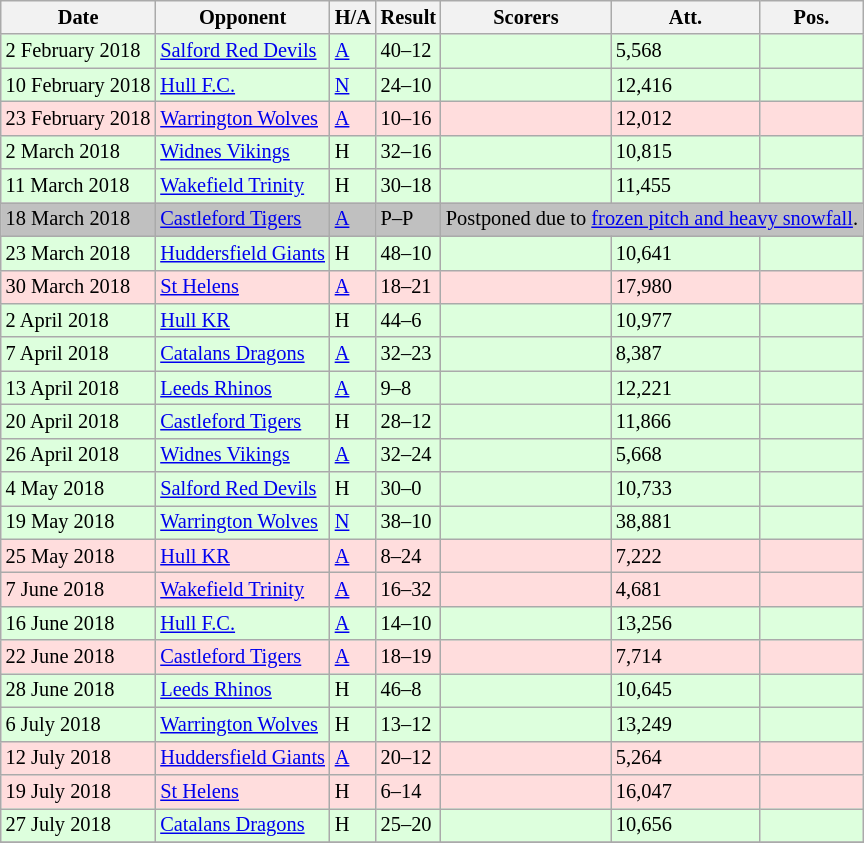<table class="wikitable" style="font-size:85%;">
<tr>
<th>Date</th>
<th>Opponent</th>
<th>H/A</th>
<th>Result</th>
<th>Scorers</th>
<th>Att.</th>
<th>Pos.</th>
</tr>
<tr style="background:#ddffdd;">
<td>2 February 2018</td>
<td> <a href='#'>Salford Red Devils</a></td>
<td><a href='#'>A</a></td>
<td>40–12</td>
<td></td>
<td>5,568</td>
<td></td>
</tr>
<tr style="background:#ddffdd;">
<td>10 February 2018</td>
<td> <a href='#'>Hull F.C.</a></td>
<td><a href='#'>N</a></td>
<td>24–10</td>
<td></td>
<td>12,416</td>
<td></td>
</tr>
<tr style="background:#ffdddd;">
<td>23 February 2018</td>
<td> <a href='#'>Warrington Wolves</a></td>
<td><a href='#'>A</a></td>
<td>10–16</td>
<td></td>
<td>12,012</td>
<td></td>
</tr>
<tr style="background:#ddffdd;">
<td>2 March 2018</td>
<td> <a href='#'>Widnes Vikings</a></td>
<td>H</td>
<td>32–16</td>
<td></td>
<td>10,815</td>
<td></td>
</tr>
<tr style="background:#ddffdd;">
<td>11 March 2018</td>
<td> <a href='#'>Wakefield Trinity</a></td>
<td>H</td>
<td>30–18</td>
<td></td>
<td>11,455</td>
<td></td>
</tr>
<tr style="background:#C0C0C0;">
<td>18 March 2018</td>
<td> <a href='#'>Castleford Tigers</a></td>
<td><a href='#'>A</a></td>
<td>P–P</td>
<td colspan="3">Postponed due to <a href='#'>frozen pitch and heavy snowfall</a>.</td>
</tr>
<tr style="background:#ddffdd;">
<td>23 March 2018</td>
<td> <a href='#'>Huddersfield Giants</a></td>
<td>H</td>
<td>48–10</td>
<td></td>
<td>10,641</td>
<td></td>
</tr>
<tr style="background:#ffdddd;">
<td>30 March 2018</td>
<td> <a href='#'>St Helens</a></td>
<td><a href='#'>A</a></td>
<td>18–21</td>
<td></td>
<td>17,980</td>
<td></td>
</tr>
<tr style="background:#ddffdd;">
<td>2 April 2018</td>
<td> <a href='#'>Hull KR</a></td>
<td>H</td>
<td>44–6</td>
<td></td>
<td>10,977</td>
<td></td>
</tr>
<tr style="background:#ddffdd;">
<td>7 April 2018</td>
<td> <a href='#'>Catalans Dragons</a></td>
<td><a href='#'>A</a></td>
<td>32–23</td>
<td></td>
<td>8,387</td>
<td></td>
</tr>
<tr style="background:#ddffdd;">
<td>13 April 2018</td>
<td> <a href='#'>Leeds Rhinos</a></td>
<td><a href='#'>A</a></td>
<td>9–8</td>
<td></td>
<td>12,221</td>
<td></td>
</tr>
<tr style="background:#ddffdd;">
<td>20 April 2018</td>
<td> <a href='#'>Castleford Tigers</a></td>
<td>H</td>
<td>28–12</td>
<td></td>
<td>11,866</td>
<td></td>
</tr>
<tr style="background:#ddffdd;">
<td>26 April 2018</td>
<td> <a href='#'>Widnes Vikings</a></td>
<td><a href='#'>A</a></td>
<td>32–24</td>
<td></td>
<td>5,668</td>
<td></td>
</tr>
<tr style="background:#ddffdd;">
<td>4 May 2018</td>
<td> <a href='#'>Salford Red Devils</a></td>
<td>H</td>
<td>30–0</td>
<td></td>
<td>10,733</td>
<td></td>
</tr>
<tr style="background:#ddffdd;">
<td>19 May 2018</td>
<td> <a href='#'>Warrington Wolves</a></td>
<td><a href='#'>N</a></td>
<td>38–10</td>
<td></td>
<td>38,881</td>
<td></td>
</tr>
<tr style="background:#ffdddd;">
<td>25 May 2018</td>
<td> <a href='#'>Hull KR</a></td>
<td><a href='#'>A</a></td>
<td>8–24</td>
<td></td>
<td>7,222</td>
<td></td>
</tr>
<tr style="background:#ffdddd;">
<td>7 June 2018</td>
<td> <a href='#'>Wakefield Trinity</a></td>
<td><a href='#'>A</a></td>
<td>16–32</td>
<td></td>
<td>4,681</td>
<td></td>
</tr>
<tr style="background:#ddffdd;">
<td>16 June 2018</td>
<td> <a href='#'>Hull F.C.</a></td>
<td><a href='#'>A</a></td>
<td>14–10</td>
<td></td>
<td>13,256</td>
<td></td>
</tr>
<tr style="background:#ffdddd;">
<td>22 June 2018</td>
<td> <a href='#'>Castleford Tigers</a></td>
<td><a href='#'>A</a></td>
<td>18–19</td>
<td></td>
<td>7,714</td>
<td></td>
</tr>
<tr style="background:#ddffdd;">
<td>28 June 2018</td>
<td> <a href='#'>Leeds Rhinos</a></td>
<td>H</td>
<td>46–8</td>
<td></td>
<td>10,645</td>
<td></td>
</tr>
<tr style="background:#ddffdd;">
<td>6 July 2018</td>
<td> <a href='#'>Warrington Wolves</a></td>
<td>H</td>
<td>13–12</td>
<td></td>
<td>13,249</td>
<td></td>
</tr>
<tr style="background:#ffdddd;">
<td>12 July 2018</td>
<td> <a href='#'>Huddersfield Giants</a></td>
<td><a href='#'>A</a></td>
<td>20–12</td>
<td></td>
<td>5,264</td>
<td></td>
</tr>
<tr style="background:#ffdddd;">
<td>19 July 2018</td>
<td> <a href='#'>St Helens</a></td>
<td>H</td>
<td>6–14</td>
<td></td>
<td>16,047</td>
<td></td>
</tr>
<tr style="background:#ddffdd;">
<td>27 July 2018</td>
<td> <a href='#'>Catalans Dragons</a></td>
<td>H</td>
<td>25–20</td>
<td></td>
<td>10,656</td>
<td></td>
</tr>
<tr>
</tr>
</table>
